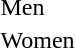<table>
<tr>
<td>Men</td>
<td nowrap></td>
<td></td>
<td nowrap></td>
</tr>
<tr>
<td>Women</td>
<td></td>
<td nowrap></td>
<td></td>
</tr>
</table>
